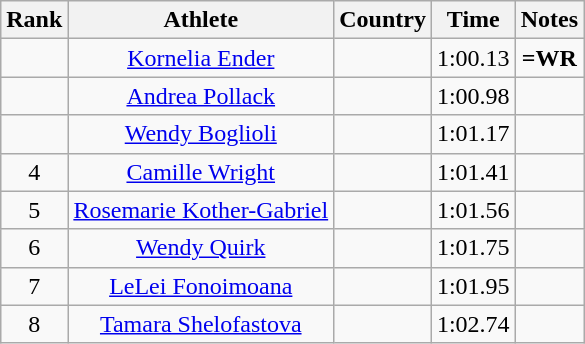<table class="wikitable sortable" style="text-align:center">
<tr>
<th>Rank</th>
<th>Athlete</th>
<th>Country</th>
<th>Time</th>
<th>Notes</th>
</tr>
<tr>
<td></td>
<td><a href='#'>Kornelia Ender</a></td>
<td align=left></td>
<td>1:00.13</td>
<td><strong>=WR </strong></td>
</tr>
<tr>
<td></td>
<td><a href='#'>Andrea Pollack</a></td>
<td align=left></td>
<td>1:00.98</td>
<td><strong> </strong></td>
</tr>
<tr>
<td></td>
<td><a href='#'>Wendy Boglioli</a></td>
<td align=left></td>
<td>1:01.17</td>
<td><strong> </strong></td>
</tr>
<tr>
<td>4</td>
<td><a href='#'>Camille Wright</a></td>
<td align=left></td>
<td>1:01.41</td>
<td><strong> </strong></td>
</tr>
<tr>
<td>5</td>
<td><a href='#'>Rosemarie Kother-Gabriel</a></td>
<td align=left></td>
<td>1:01.56</td>
<td><strong> </strong></td>
</tr>
<tr>
<td>6</td>
<td><a href='#'>Wendy Quirk</a></td>
<td align=left></td>
<td>1:01.75</td>
<td><strong> </strong></td>
</tr>
<tr>
<td>7</td>
<td><a href='#'>LeLei Fonoimoana</a></td>
<td align=left></td>
<td>1:01.95</td>
<td><strong> </strong></td>
</tr>
<tr>
<td>8</td>
<td><a href='#'>Tamara Shelofastova</a></td>
<td align=left></td>
<td>1:02.74</td>
<td><strong> </strong></td>
</tr>
</table>
